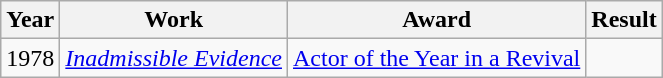<table class="wikitable">
<tr>
<th>Year</th>
<th>Work</th>
<th>Award</th>
<th>Result</th>
</tr>
<tr>
<td>1978</td>
<td><a href='#'><em>Inadmissible Evidence</em></a></td>
<td><a href='#'>Actor of the Year in a Revival</a></td>
<td></td>
</tr>
</table>
